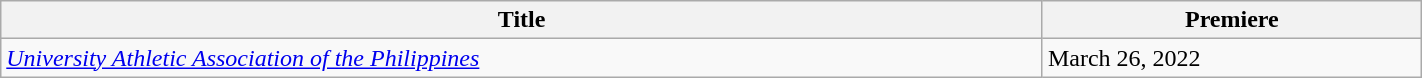<table class="wikitable sortable" width="75%">
<tr>
<th style="width:55%;">Title</th>
<th style="width:20%;">Premiere</th>
</tr>
<tr>
<td><em><a href='#'>University Athletic Association of the Philippines</a></em></td>
<td>March 26, 2022</td>
</tr>
</table>
